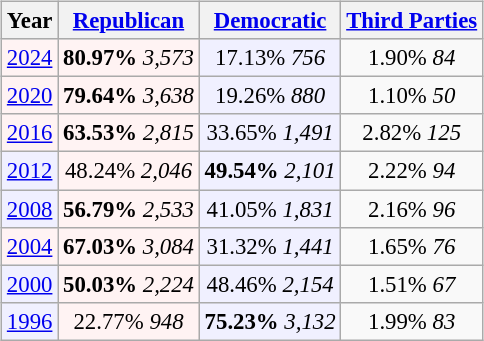<table class="wikitable" style="float:right; font-size:95%;">
<tr bgcolor=lightgrey>
<th>Year</th>
<th><a href='#'>Republican</a></th>
<th><a href='#'>Democratic</a></th>
<th><a href='#'>Third Parties</a></th>
</tr>
<tr>
<td align="center" bgcolor="#fff3f3"><a href='#'>2024</a></td>
<td align="center" bgcolor="#fff3f3"><strong>80.97%</strong> <em>3,573</em></td>
<td align="center" bgcolor="#f0f0ff">17.13% <em>756</em></td>
<td align="center">1.90% <em>84</em></td>
</tr>
<tr>
<td align="center" bgcolor="#fff3f3"><a href='#'>2020</a></td>
<td align="center" bgcolor="#fff3f3"><strong>79.64%</strong> <em>3,638</em></td>
<td align="center" bgcolor="#f0f0ff">19.26% <em>880</em></td>
<td align="center">1.10% <em>50</em></td>
</tr>
<tr>
<td align="center" bgcolor="#fff3f3"><a href='#'>2016</a></td>
<td align="center" bgcolor="#fff3f3"><strong>63.53%</strong> <em>2,815</em></td>
<td align="center" bgcolor="#f0f0ff">33.65% <em>1,491</em></td>
<td align="center">2.82% <em>125</em></td>
</tr>
<tr>
<td align="center" bgcolor="#f0f0ff"><a href='#'>2012</a></td>
<td align="center" bgcolor="#fff3f3">48.24% <em>2,046</em></td>
<td align="center" bgcolor="#f0f0ff"><strong>49.54%</strong> <em>2,101</em></td>
<td align="center">2.22% <em>94</em></td>
</tr>
<tr>
<td align="center" bgcolor="#f0f0ff"><a href='#'>2008</a></td>
<td align="center" bgcolor="#fff3f3"><strong>56.79%</strong> <em>2,533</em></td>
<td align="center" bgcolor="#f0f0ff">41.05% <em>1,831</em></td>
<td align="center">2.16% <em>96</em></td>
</tr>
<tr>
<td align="center" bgcolor="#fff3f3"><a href='#'>2004</a></td>
<td align="center" bgcolor="#fff3f3"><strong>67.03%</strong> <em>3,084</em></td>
<td align="center" bgcolor="#f0f0ff">31.32% <em>1,441</em></td>
<td align="center">1.65% <em>76</em></td>
</tr>
<tr>
<td align="center" bgcolor="#f0f0ff"><a href='#'>2000</a></td>
<td align="center" bgcolor="#fff3f3"><strong>50.03%</strong> <em>2,224</em></td>
<td align="center" bgcolor="#f0f0ff">48.46% <em>2,154</em></td>
<td align="center">1.51% <em>67</em></td>
</tr>
<tr>
<td align="center" bgcolor="#f0f0ff"><a href='#'>1996</a></td>
<td align="center" bgcolor="#fff3f3">22.77% <em>948</em></td>
<td align="center" bgcolor="#f0f0ff"><strong>75.23%</strong> <em>3,132</em></td>
<td align="center">1.99% <em>83</em></td>
</tr>
</table>
